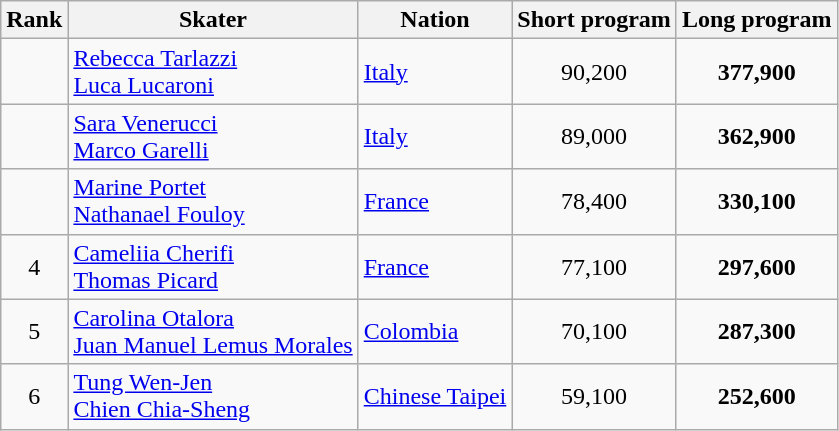<table class="wikitable sortable" style="text-align:center">
<tr>
<th>Rank</th>
<th>Skater</th>
<th>Nation</th>
<th>Short program</th>
<th>Long program</th>
</tr>
<tr>
<td></td>
<td align=left><a href='#'>Rebecca Tarlazzi</a><br><a href='#'>Luca Lucaroni</a></td>
<td align=left> <a href='#'>Italy</a></td>
<td>90,200</td>
<td><strong>377,900</strong></td>
</tr>
<tr>
<td></td>
<td align=left><a href='#'>Sara Venerucci</a><br><a href='#'>Marco Garelli</a></td>
<td align=left> <a href='#'>Italy</a></td>
<td>89,000</td>
<td><strong>362,900</strong></td>
</tr>
<tr>
<td></td>
<td align=left><a href='#'>Marine Portet</a><br><a href='#'>Nathanael Fouloy</a></td>
<td align=left> <a href='#'>France</a></td>
<td>78,400</td>
<td><strong>330,100</strong></td>
</tr>
<tr>
<td>4</td>
<td align=left><a href='#'>Cameliia Cherifi</a><br><a href='#'>Thomas Picard</a></td>
<td align=left> <a href='#'>France</a></td>
<td>77,100</td>
<td><strong>297,600</strong></td>
</tr>
<tr>
<td>5</td>
<td align=left><a href='#'>Carolina Otalora</a><br><a href='#'>Juan Manuel Lemus Morales</a></td>
<td align=left> <a href='#'>Colombia</a></td>
<td>70,100</td>
<td><strong>287,300</strong></td>
</tr>
<tr>
<td>6</td>
<td align=left><a href='#'>Tung Wen-Jen</a><br><a href='#'>Chien Chia-Sheng</a></td>
<td align=left> <a href='#'>Chinese Taipei</a></td>
<td>59,100</td>
<td><strong>252,600</strong></td>
</tr>
</table>
